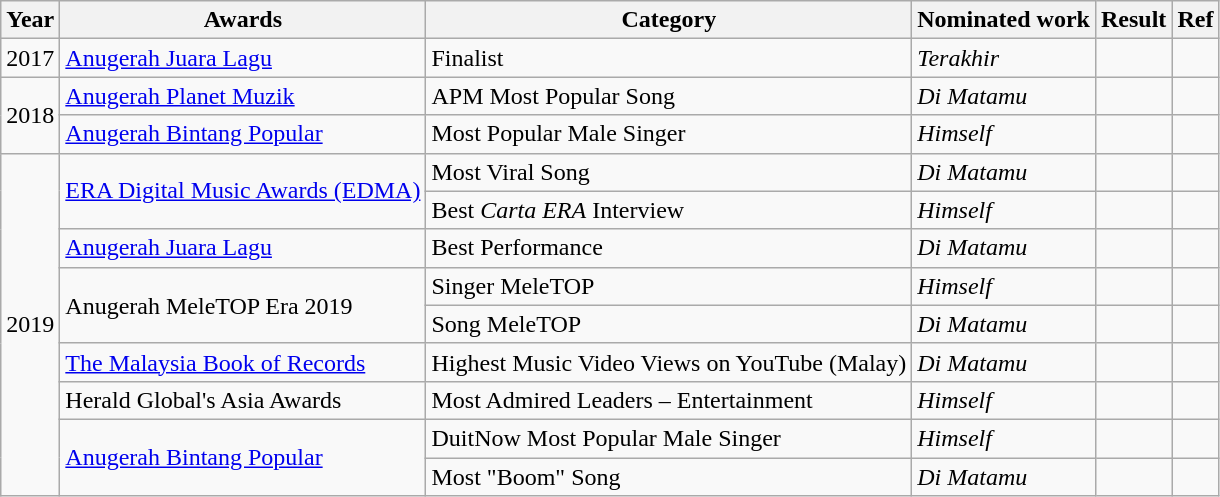<table class="wikitable">
<tr>
<th>Year</th>
<th>Awards</th>
<th>Category</th>
<th>Nominated work</th>
<th>Result</th>
<th>Ref</th>
</tr>
<tr>
<td>2017</td>
<td><a href='#'>Anugerah Juara Lagu</a></td>
<td>Finalist</td>
<td><em>Terakhir</em></td>
<td></td>
<td></td>
</tr>
<tr>
<td rowspan="2">2018</td>
<td><a href='#'>Anugerah Planet Muzik</a></td>
<td>APM Most Popular Song</td>
<td><em>Di Matamu</em></td>
<td></td>
<td></td>
</tr>
<tr>
<td><a href='#'>Anugerah Bintang Popular</a></td>
<td>Most Popular Male Singer</td>
<td><em>Himself</em></td>
<td></td>
<td></td>
</tr>
<tr>
<td rowspan="9">2019</td>
<td rowspan="2"><a href='#'>ERA Digital Music Awards (EDMA)</a></td>
<td>Most Viral Song</td>
<td><em>Di Matamu</em></td>
<td></td>
<td></td>
</tr>
<tr>
<td>Best <em>Carta ERA</em> Interview</td>
<td><em>Himself</em></td>
<td></td>
<td></td>
</tr>
<tr>
<td><a href='#'>Anugerah Juara Lagu</a></td>
<td>Best Performance</td>
<td><em>Di Matamu</em></td>
<td></td>
<td></td>
</tr>
<tr>
<td rowspan="2">Anugerah MeleTOP Era 2019</td>
<td>Singer MeleTOP</td>
<td><em>Himself</em></td>
<td></td>
<td></td>
</tr>
<tr>
<td>Song MeleTOP</td>
<td><em>Di Matamu</em></td>
<td></td>
<td></td>
</tr>
<tr>
<td><a href='#'>The Malaysia Book of Records</a></td>
<td>Highest Music Video Views on YouTube (Malay)</td>
<td><em>Di Matamu</em></td>
<td></td>
<td></td>
</tr>
<tr>
<td>Herald Global's Asia Awards</td>
<td>Most Admired Leaders – Entertainment</td>
<td><em>Himself</em></td>
<td></td>
<td></td>
</tr>
<tr>
<td rowspan="2"><a href='#'>Anugerah Bintang Popular</a></td>
<td>DuitNow Most Popular Male Singer</td>
<td><em>Himself</em></td>
<td></td>
<td></td>
</tr>
<tr>
<td>Most "Boom" Song</td>
<td><em>Di Matamu</em></td>
<td></td>
<td></td>
</tr>
</table>
